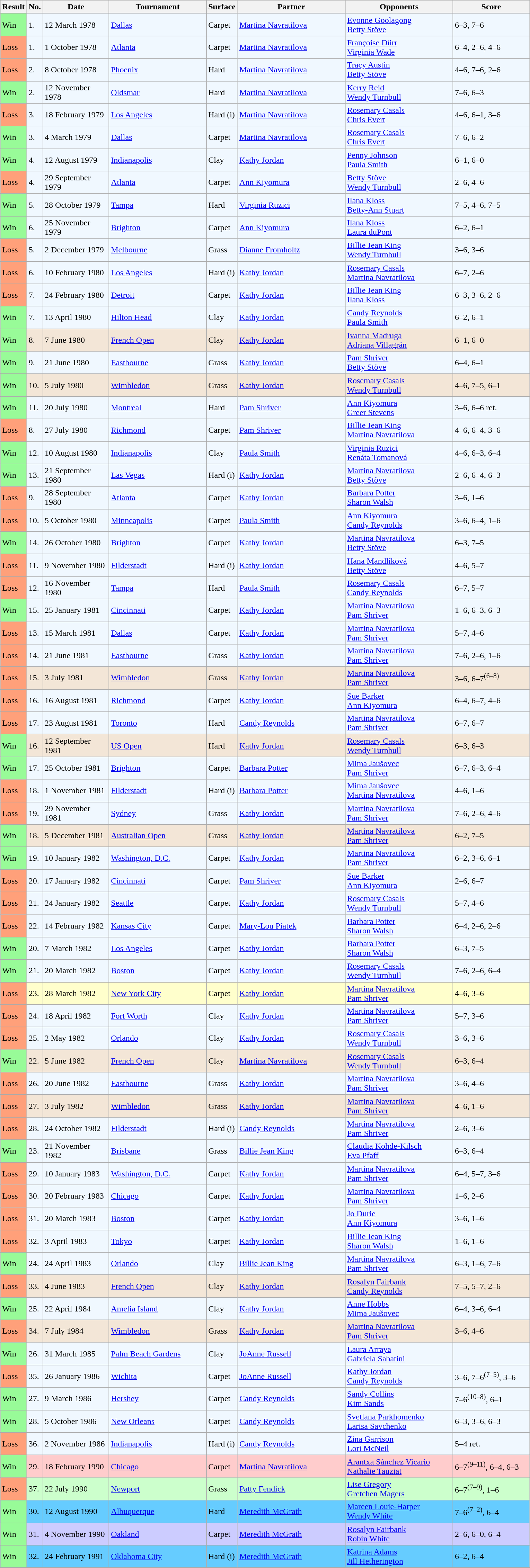<table class="sortable wikitable">
<tr>
<th style="width:40px">Result</th>
<th style="width:20px" class="unsortable">No.</th>
<th style="width:120px">Date</th>
<th style="width:180px">Tournament</th>
<th style="width:50px">Surface</th>
<th style="width:200px">Partner</th>
<th style="width:200px">Opponents</th>
<th style="width:140px" class="unsortable">Score</th>
</tr>
<tr style="background:#f0f8ff;">
<td style="background:#98fb98;">Win</td>
<td>1.</td>
<td>12 March 1978</td>
<td><a href='#'>Dallas</a></td>
<td>Carpet</td>
<td> <a href='#'>Martina Navratilova</a></td>
<td> <a href='#'>Evonne Goolagong</a> <br>  <a href='#'>Betty Stöve</a></td>
<td>6–3, 7–6</td>
</tr>
<tr style="background:#f0f8ff;">
<td style="background:#ffa07a;">Loss</td>
<td>1.</td>
<td>1 October 1978</td>
<td><a href='#'>Atlanta</a></td>
<td>Carpet</td>
<td> <a href='#'>Martina Navratilova</a></td>
<td> <a href='#'>Françoise Dürr</a> <br>  <a href='#'>Virginia Wade</a></td>
<td>6–4, 2–6, 4–6</td>
</tr>
<tr style="background:#f0f8ff;">
<td style="background:#ffa07a;">Loss</td>
<td>2.</td>
<td>8 October 1978</td>
<td><a href='#'>Phoenix</a></td>
<td>Hard</td>
<td> <a href='#'>Martina Navratilova</a></td>
<td> <a href='#'>Tracy Austin</a> <br>  <a href='#'>Betty Stöve</a></td>
<td>4–6, 7–6, 2–6</td>
</tr>
<tr style="background:#f0f8ff;">
<td style="background:#98fb98;">Win</td>
<td>2.</td>
<td>12 November 1978</td>
<td><a href='#'>Oldsmar</a></td>
<td>Hard</td>
<td> <a href='#'>Martina Navratilova</a></td>
<td> <a href='#'>Kerry Reid</a> <br>  <a href='#'>Wendy Turnbull</a></td>
<td>7–6, 6–3</td>
</tr>
<tr style="background:#f0f8ff;">
<td style="background:#ffa07a;">Loss</td>
<td>3.</td>
<td>18 February 1979</td>
<td><a href='#'>Los Angeles</a></td>
<td>Hard (i)</td>
<td> <a href='#'>Martina Navratilova</a></td>
<td> <a href='#'>Rosemary Casals</a> <br>  <a href='#'>Chris Evert</a></td>
<td>4–6, 6–1, 3–6</td>
</tr>
<tr style="background:#f0f8ff;">
<td style="background:#98fb98;">Win</td>
<td>3.</td>
<td>4 March 1979</td>
<td><a href='#'>Dallas</a></td>
<td>Carpet</td>
<td> <a href='#'>Martina Navratilova</a></td>
<td> <a href='#'>Rosemary Casals</a> <br>  <a href='#'>Chris Evert</a></td>
<td>7–6, 6–2</td>
</tr>
<tr style="background:#f0f8ff;">
<td style="background:#98fb98;">Win</td>
<td>4.</td>
<td>12 August 1979</td>
<td><a href='#'>Indianapolis</a></td>
<td>Clay</td>
<td> <a href='#'>Kathy Jordan</a></td>
<td> <a href='#'>Penny Johnson</a> <br>  <a href='#'>Paula Smith</a></td>
<td>6–1, 6–0</td>
</tr>
<tr style="background:#f0f8ff;">
<td style="background:#ffa07a;">Loss</td>
<td>4.</td>
<td>29 September 1979</td>
<td><a href='#'>Atlanta</a></td>
<td>Carpet</td>
<td> <a href='#'>Ann Kiyomura</a></td>
<td> <a href='#'>Betty Stöve</a> <br>  <a href='#'>Wendy Turnbull</a></td>
<td>2–6, 4–6</td>
</tr>
<tr style="background:#f0f8ff;">
<td style="background:#98fb98;">Win</td>
<td>5.</td>
<td>28 October 1979</td>
<td><a href='#'>Tampa</a></td>
<td>Hard</td>
<td> <a href='#'>Virginia Ruzici</a></td>
<td> <a href='#'>Ilana Kloss</a> <br>  <a href='#'>Betty-Ann Stuart</a></td>
<td>7–5, 4–6, 7–5</td>
</tr>
<tr style="background:#f0f8ff;">
<td style="background:#98fb98;">Win</td>
<td>6.</td>
<td>25 November 1979</td>
<td><a href='#'>Brighton</a></td>
<td>Carpet</td>
<td> <a href='#'>Ann Kiyomura</a></td>
<td> <a href='#'>Ilana Kloss</a> <br>  <a href='#'>Laura duPont</a></td>
<td>6–2, 6–1</td>
</tr>
<tr style="background:#f0f8ff;">
<td style="background:#ffa07a;">Loss</td>
<td>5.</td>
<td>2 December 1979</td>
<td><a href='#'>Melbourne</a></td>
<td>Grass</td>
<td> <a href='#'>Dianne Fromholtz</a></td>
<td> <a href='#'>Billie Jean King</a> <br>  <a href='#'>Wendy Turnbull</a></td>
<td>3–6, 3–6</td>
</tr>
<tr style="background:#f0f8ff;">
<td style="background:#ffa07a;">Loss</td>
<td>6.</td>
<td>10 February 1980</td>
<td><a href='#'>Los Angeles</a></td>
<td>Hard (i)</td>
<td> <a href='#'>Kathy Jordan</a></td>
<td> <a href='#'>Rosemary Casals</a> <br>  <a href='#'>Martina Navratilova</a></td>
<td>6–7, 2–6</td>
</tr>
<tr style="background:#f0f8ff;">
<td style="background:#ffa07a;">Loss</td>
<td>7.</td>
<td>24 February 1980</td>
<td><a href='#'>Detroit</a></td>
<td>Carpet</td>
<td> <a href='#'>Kathy Jordan</a></td>
<td> <a href='#'>Billie Jean King</a> <br>  <a href='#'>Ilana Kloss</a></td>
<td>6–3, 3–6, 2–6</td>
</tr>
<tr style="background:#f0f8ff;">
<td style="background:#98fb98;">Win</td>
<td>7.</td>
<td>13 April 1980</td>
<td><a href='#'>Hilton Head</a></td>
<td>Clay</td>
<td> <a href='#'>Kathy Jordan</a></td>
<td> <a href='#'>Candy Reynolds</a> <br>  <a href='#'>Paula Smith</a></td>
<td>6–2, 6–1</td>
</tr>
<tr style="background:#f3e6d7;">
<td style="background:#98fb98;">Win</td>
<td>8.</td>
<td>7 June 1980</td>
<td><a href='#'>French Open</a></td>
<td>Clay</td>
<td> <a href='#'>Kathy Jordan</a></td>
<td> <a href='#'>Ivanna Madruga</a> <br>  <a href='#'>Adriana Villagrán</a></td>
<td>6–1, 6–0</td>
</tr>
<tr style="background:#f0f8ff;">
<td style="background:#98fb98;">Win</td>
<td>9.</td>
<td>21 June 1980</td>
<td><a href='#'>Eastbourne</a></td>
<td>Grass</td>
<td> <a href='#'>Kathy Jordan</a></td>
<td> <a href='#'>Pam Shriver</a> <br>  <a href='#'>Betty Stöve</a></td>
<td>6–4, 6–1</td>
</tr>
<tr style="background:#f3e6d7;">
<td style="background:#98fb98;">Win</td>
<td>10.</td>
<td>5 July 1980</td>
<td><a href='#'>Wimbledon</a></td>
<td>Grass</td>
<td> <a href='#'>Kathy Jordan</a></td>
<td> <a href='#'>Rosemary Casals</a> <br>  <a href='#'>Wendy Turnbull</a></td>
<td>4–6, 7–5, 6–1</td>
</tr>
<tr style="background:#f0f8ff;">
<td style="background:#98fb98;">Win</td>
<td>11.</td>
<td>20 July 1980</td>
<td><a href='#'>Montreal</a></td>
<td>Hard</td>
<td> <a href='#'>Pam Shriver</a></td>
<td> <a href='#'>Ann Kiyomura</a> <br>  <a href='#'>Greer Stevens</a></td>
<td>3–6, 6–6 ret.</td>
</tr>
<tr style="background:#f0f8ff;">
<td style="background:#ffa07a;">Loss</td>
<td>8.</td>
<td>27 July 1980</td>
<td><a href='#'>Richmond</a></td>
<td>Carpet</td>
<td> <a href='#'>Pam Shriver</a></td>
<td> <a href='#'>Billie Jean King</a> <br>  <a href='#'>Martina Navratilova</a></td>
<td>4–6, 6–4, 3–6</td>
</tr>
<tr style="background:#f0f8ff;">
<td style="background:#98fb98;">Win</td>
<td>12.</td>
<td>10 August 1980</td>
<td><a href='#'>Indianapolis</a></td>
<td>Clay</td>
<td> <a href='#'>Paula Smith</a></td>
<td> <a href='#'>Virginia Ruzici</a> <br>  <a href='#'>Renáta Tomanová</a></td>
<td>4–6, 6–3, 6–4</td>
</tr>
<tr style="background:#f0f8ff;">
<td style="background:#98fb98;">Win</td>
<td>13.</td>
<td>21 September 1980</td>
<td><a href='#'>Las Vegas</a></td>
<td>Hard (i)</td>
<td> <a href='#'>Kathy Jordan</a></td>
<td> <a href='#'>Martina Navratilova</a> <br>  <a href='#'>Betty Stöve</a></td>
<td>2–6, 6–4, 6–3</td>
</tr>
<tr style="background:#f0f8ff;">
<td style="background:#ffa07a;">Loss</td>
<td>9.</td>
<td>28 September 1980</td>
<td><a href='#'>Atlanta</a></td>
<td>Carpet</td>
<td> <a href='#'>Kathy Jordan</a></td>
<td> <a href='#'>Barbara Potter</a> <br>  <a href='#'>Sharon Walsh</a></td>
<td>3–6, 1–6</td>
</tr>
<tr style="background:#f0f8ff;">
<td style="background:#ffa07a;">Loss</td>
<td>10.</td>
<td>5 October 1980</td>
<td><a href='#'>Minneapolis</a></td>
<td>Carpet</td>
<td> <a href='#'>Paula Smith</a></td>
<td> <a href='#'>Ann Kiyomura</a> <br>  <a href='#'>Candy Reynolds</a></td>
<td>3–6, 6–4, 1–6</td>
</tr>
<tr style="background:#f0f8ff;">
<td style="background:#98fb98;">Win</td>
<td>14.</td>
<td>26 October 1980</td>
<td><a href='#'>Brighton</a></td>
<td>Carpet</td>
<td> <a href='#'>Kathy Jordan</a></td>
<td> <a href='#'>Martina Navratilova</a> <br>  <a href='#'>Betty Stöve</a></td>
<td>6–3, 7–5</td>
</tr>
<tr style="background:#f0f8ff;">
<td style="background:#ffa07a;">Loss</td>
<td>11.</td>
<td>9 November 1980</td>
<td><a href='#'>Filderstadt</a></td>
<td>Hard (i)</td>
<td> <a href='#'>Kathy Jordan</a></td>
<td> <a href='#'>Hana Mandlíková</a> <br>  <a href='#'>Betty Stöve</a></td>
<td>4–6, 5–7</td>
</tr>
<tr style="background:#f0f8ff;">
<td style="background:#ffa07a;">Loss</td>
<td>12.</td>
<td>16 November 1980</td>
<td><a href='#'>Tampa</a></td>
<td>Hard</td>
<td> <a href='#'>Paula Smith</a></td>
<td> <a href='#'>Rosemary Casals</a> <br>  <a href='#'>Candy Reynolds</a></td>
<td>6–7, 5–7</td>
</tr>
<tr style="background:#f0f8ff;">
<td style="background:#98fb98;">Win</td>
<td>15.</td>
<td>25 January 1981</td>
<td><a href='#'>Cincinnati</a></td>
<td>Carpet</td>
<td> <a href='#'>Kathy Jordan</a></td>
<td> <a href='#'>Martina Navratilova</a> <br>  <a href='#'>Pam Shriver</a></td>
<td>1–6, 6–3, 6–3</td>
</tr>
<tr style="background:#f0f8ff;">
<td style="background:#ffa07a;">Loss</td>
<td>13.</td>
<td>15 March 1981</td>
<td><a href='#'>Dallas</a></td>
<td>Carpet</td>
<td> <a href='#'>Kathy Jordan</a></td>
<td> <a href='#'>Martina Navratilova</a> <br>  <a href='#'>Pam Shriver</a></td>
<td>5–7, 4–6</td>
</tr>
<tr style="background:#f0f8ff;">
<td style="background:#ffa07a;">Loss</td>
<td>14.</td>
<td>21 June 1981</td>
<td><a href='#'>Eastbourne</a></td>
<td>Grass</td>
<td> <a href='#'>Kathy Jordan</a></td>
<td> <a href='#'>Martina Navratilova</a> <br>  <a href='#'>Pam Shriver</a></td>
<td>7–6, 2–6, 1–6</td>
</tr>
<tr style="background:#f3e6d7;">
<td style="background:#ffa07a;">Loss</td>
<td>15.</td>
<td>3 July 1981</td>
<td><a href='#'>Wimbledon</a></td>
<td>Grass</td>
<td> <a href='#'>Kathy Jordan</a></td>
<td> <a href='#'>Martina Navratilova</a> <br>  <a href='#'>Pam Shriver</a></td>
<td>3–6, 6–7<sup>(6–8)</sup></td>
</tr>
<tr style="background:#f0f8ff;">
<td style="background:#ffa07a;">Loss</td>
<td>16.</td>
<td>16 August 1981</td>
<td><a href='#'>Richmond</a></td>
<td>Carpet</td>
<td> <a href='#'>Kathy Jordan</a></td>
<td> <a href='#'>Sue Barker</a> <br>  <a href='#'>Ann Kiyomura</a></td>
<td>6–4, 6–7, 4–6</td>
</tr>
<tr style="background:#f0f8ff;">
<td style="background:#ffa07a;">Loss</td>
<td>17.</td>
<td>23 August 1981</td>
<td><a href='#'>Toronto</a></td>
<td>Hard</td>
<td> <a href='#'>Candy Reynolds</a></td>
<td> <a href='#'>Martina Navratilova</a> <br>  <a href='#'>Pam Shriver</a></td>
<td>6–7, 6–7</td>
</tr>
<tr style="background:#f3e6d7;">
<td style="background:#98fb98;">Win</td>
<td>16.</td>
<td>12 September 1981</td>
<td><a href='#'>US Open</a></td>
<td>Hard</td>
<td> <a href='#'>Kathy Jordan</a></td>
<td> <a href='#'>Rosemary Casals</a> <br>  <a href='#'>Wendy Turnbull</a></td>
<td>6–3, 6–3</td>
</tr>
<tr style="background:#f0f8ff;">
<td style="background:#98fb98;">Win</td>
<td>17.</td>
<td>25 October 1981</td>
<td><a href='#'>Brighton</a></td>
<td>Carpet</td>
<td> <a href='#'>Barbara Potter</a></td>
<td> <a href='#'>Mima Jaušovec</a> <br>  <a href='#'>Pam Shriver</a></td>
<td>6–7, 6–3, 6–4</td>
</tr>
<tr style="background:#f0f8ff;">
<td style="background:#ffa07a;">Loss</td>
<td>18.</td>
<td>1 November 1981</td>
<td><a href='#'>Filderstadt</a></td>
<td>Hard (i)</td>
<td> <a href='#'>Barbara Potter</a></td>
<td> <a href='#'>Mima Jaušovec</a> <br>  <a href='#'>Martina Navratilova</a></td>
<td>4–6, 1–6</td>
</tr>
<tr style="background:#f0f8ff;">
<td style="background:#ffa07a;">Loss</td>
<td>19.</td>
<td>29 November 1981</td>
<td><a href='#'>Sydney</a></td>
<td>Grass</td>
<td> <a href='#'>Kathy Jordan</a></td>
<td> <a href='#'>Martina Navratilova</a> <br>  <a href='#'>Pam Shriver</a></td>
<td>7–6, 2–6, 4–6</td>
</tr>
<tr style="background:#f3e6d7;">
<td style="background:#98fb98;">Win</td>
<td>18.</td>
<td>5 December 1981</td>
<td><a href='#'>Australian Open</a></td>
<td>Grass</td>
<td> <a href='#'>Kathy Jordan</a></td>
<td> <a href='#'>Martina Navratilova</a> <br>  <a href='#'>Pam Shriver</a></td>
<td>6–2, 7–5</td>
</tr>
<tr style="background:#f0f8ff;">
<td style="background:#98fb98;">Win</td>
<td>19.</td>
<td>10 January 1982</td>
<td><a href='#'>Washington, D.C.</a></td>
<td>Carpet</td>
<td> <a href='#'>Kathy Jordan</a></td>
<td> <a href='#'>Martina Navratilova</a> <br>  <a href='#'>Pam Shriver</a></td>
<td>6–2, 3–6, 6–1</td>
</tr>
<tr style="background:#f0f8ff;">
<td style="background:#ffa07a;">Loss</td>
<td>20.</td>
<td>17 January 1982</td>
<td><a href='#'>Cincinnati</a></td>
<td>Carpet</td>
<td> <a href='#'>Pam Shriver</a></td>
<td> <a href='#'>Sue Barker</a> <br>  <a href='#'>Ann Kiyomura</a></td>
<td>2–6, 6–7</td>
</tr>
<tr style="background:#f0f8ff;">
<td style="background:#ffa07a;">Loss</td>
<td>21.</td>
<td>24 January 1982</td>
<td><a href='#'>Seattle</a></td>
<td>Carpet</td>
<td> <a href='#'>Kathy Jordan</a></td>
<td> <a href='#'>Rosemary Casals</a> <br>  <a href='#'>Wendy Turnbull</a></td>
<td>5–7, 4–6</td>
</tr>
<tr style="background:#f0f8ff;">
<td style="background:#ffa07a;">Loss</td>
<td>22.</td>
<td>14 February 1982</td>
<td><a href='#'>Kansas City</a></td>
<td>Carpet</td>
<td> <a href='#'>Mary-Lou Piatek</a></td>
<td> <a href='#'>Barbara Potter</a> <br>  <a href='#'>Sharon Walsh</a></td>
<td>6–4, 2–6, 2–6</td>
</tr>
<tr style="background:#f0f8ff;">
<td style="background:#98fb98;">Win</td>
<td>20.</td>
<td>7 March 1982</td>
<td><a href='#'>Los Angeles</a></td>
<td>Carpet</td>
<td> <a href='#'>Kathy Jordan</a></td>
<td> <a href='#'>Barbara Potter</a> <br>  <a href='#'>Sharon Walsh</a></td>
<td>6–3, 7–5</td>
</tr>
<tr style="background:#f0f8ff;">
<td style="background:#98fb98;">Win</td>
<td>21.</td>
<td>20 March 1982</td>
<td><a href='#'>Boston</a></td>
<td>Carpet</td>
<td> <a href='#'>Kathy Jordan</a></td>
<td> <a href='#'>Rosemary Casals</a> <br>  <a href='#'>Wendy Turnbull</a></td>
<td>7–6, 2–6, 6–4</td>
</tr>
<tr style="background:#ffc;">
<td style="background:#ffa07a;">Loss</td>
<td>23.</td>
<td>28 March 1982</td>
<td><a href='#'>New York City</a></td>
<td>Carpet</td>
<td> <a href='#'>Kathy Jordan</a></td>
<td> <a href='#'>Martina Navratilova</a> <br>  <a href='#'>Pam Shriver</a></td>
<td>4–6, 3–6</td>
</tr>
<tr style="background:#f0f8ff;">
<td style="background:#ffa07a;">Loss</td>
<td>24.</td>
<td>18 April 1982</td>
<td><a href='#'>Fort Worth</a></td>
<td>Clay</td>
<td> <a href='#'>Kathy Jordan</a></td>
<td> <a href='#'>Martina Navratilova</a> <br>  <a href='#'>Pam Shriver</a></td>
<td>5–7, 3–6</td>
</tr>
<tr style="background:#f0f8ff;">
<td style="background:#ffa07a;">Loss</td>
<td>25.</td>
<td>2 May 1982</td>
<td><a href='#'>Orlando</a></td>
<td>Clay</td>
<td> <a href='#'>Kathy Jordan</a></td>
<td> <a href='#'>Rosemary Casals</a> <br>  <a href='#'>Wendy Turnbull</a></td>
<td>3–6, 3–6</td>
</tr>
<tr style="background:#f3e6d7;">
<td style="background:#98fb98;">Win</td>
<td>22.</td>
<td>5 June 1982</td>
<td><a href='#'>French Open</a></td>
<td>Clay</td>
<td> <a href='#'>Martina Navratilova</a></td>
<td> <a href='#'>Rosemary Casals</a> <br>  <a href='#'>Wendy Turnbull</a></td>
<td>6–3, 6–4</td>
</tr>
<tr style="background:#f0f8ff;">
<td style="background:#ffa07a;">Loss</td>
<td>26.</td>
<td>20 June 1982</td>
<td><a href='#'>Eastbourne</a></td>
<td>Grass</td>
<td> <a href='#'>Kathy Jordan</a></td>
<td> <a href='#'>Martina Navratilova</a> <br>  <a href='#'>Pam Shriver</a></td>
<td>3–6, 4–6</td>
</tr>
<tr style="background:#f3e6d7;">
<td style="background:#ffa07a;">Loss</td>
<td>27.</td>
<td>3 July 1982</td>
<td><a href='#'>Wimbledon</a></td>
<td>Grass</td>
<td> <a href='#'>Kathy Jordan</a></td>
<td> <a href='#'>Martina Navratilova</a> <br>  <a href='#'>Pam Shriver</a></td>
<td>4–6, 1–6</td>
</tr>
<tr style="background:#f0f8ff;">
<td style="background:#ffa07a;">Loss</td>
<td>28.</td>
<td>24 October 1982</td>
<td><a href='#'>Filderstadt</a></td>
<td>Hard (i)</td>
<td> <a href='#'>Candy Reynolds</a></td>
<td> <a href='#'>Martina Navratilova</a> <br>  <a href='#'>Pam Shriver</a></td>
<td>2–6, 3–6</td>
</tr>
<tr style="background:#f0f8ff;">
<td style="background:#98fb98;">Win</td>
<td>23.</td>
<td>21 November 1982</td>
<td><a href='#'>Brisbane</a></td>
<td>Grass</td>
<td> <a href='#'>Billie Jean King</a></td>
<td> <a href='#'>Claudia Kohde-Kilsch</a> <br>  <a href='#'>Eva Pfaff</a></td>
<td>6–3, 6–4</td>
</tr>
<tr style="background:#f0f8ff;">
<td style="background:#ffa07a;">Loss</td>
<td>29.</td>
<td>10 January 1983</td>
<td><a href='#'>Washington, D.C.</a></td>
<td>Carpet</td>
<td> <a href='#'>Kathy Jordan</a></td>
<td> <a href='#'>Martina Navratilova</a> <br>  <a href='#'>Pam Shriver</a></td>
<td>6–4, 5–7, 3–6</td>
</tr>
<tr style="background:#f0f8ff;">
<td style="background:#ffa07a;">Loss</td>
<td>30.</td>
<td>20 February 1983</td>
<td><a href='#'>Chicago</a></td>
<td>Carpet</td>
<td> <a href='#'>Kathy Jordan</a></td>
<td> <a href='#'>Martina Navratilova</a> <br>  <a href='#'>Pam Shriver</a></td>
<td>1–6, 2–6</td>
</tr>
<tr style="background:#f0f8ff;">
<td style="background:#ffa07a;">Loss</td>
<td>31.</td>
<td>20 March 1983</td>
<td><a href='#'>Boston</a></td>
<td>Carpet</td>
<td> <a href='#'>Kathy Jordan</a></td>
<td> <a href='#'>Jo Durie</a> <br>  <a href='#'>Ann Kiyomura</a></td>
<td>3–6, 1–6</td>
</tr>
<tr style="background:#f0f8ff;">
<td style="background:#ffa07a;">Loss</td>
<td>32.</td>
<td>3 April 1983</td>
<td><a href='#'>Tokyo</a></td>
<td>Carpet</td>
<td> <a href='#'>Kathy Jordan</a></td>
<td> <a href='#'>Billie Jean King</a> <br>  <a href='#'>Sharon Walsh</a></td>
<td>1–6, 1–6</td>
</tr>
<tr style="background:#f0f8ff;">
<td style="background:#98fb98;">Win</td>
<td>24.</td>
<td>24 April 1983</td>
<td><a href='#'>Orlando</a></td>
<td>Clay</td>
<td> <a href='#'>Billie Jean King</a></td>
<td> <a href='#'>Martina Navratilova</a> <br>  <a href='#'>Pam Shriver</a></td>
<td>6–3, 1–6, 7–6</td>
</tr>
<tr style="background:#f3e6d7;">
<td style="background:#ffa07a;">Loss</td>
<td>33.</td>
<td>4 June 1983</td>
<td><a href='#'>French Open</a></td>
<td>Clay</td>
<td> <a href='#'>Kathy Jordan</a></td>
<td> <a href='#'>Rosalyn Fairbank</a> <br>  <a href='#'>Candy Reynolds</a></td>
<td>7–5, 5–7, 2–6</td>
</tr>
<tr style="background:#f0f8ff;">
<td style="background:#98fb98;">Win</td>
<td>25.</td>
<td>22 April 1984</td>
<td><a href='#'>Amelia Island</a></td>
<td>Clay</td>
<td> <a href='#'>Kathy Jordan</a></td>
<td> <a href='#'>Anne Hobbs</a> <br>  <a href='#'>Mima Jaušovec</a></td>
<td>6–4, 3–6, 6–4</td>
</tr>
<tr style="background:#f3e6d7;">
<td style="background:#ffa07a;">Loss</td>
<td>34.</td>
<td>7 July 1984</td>
<td><a href='#'>Wimbledon</a></td>
<td>Grass</td>
<td> <a href='#'>Kathy Jordan</a></td>
<td> <a href='#'>Martina Navratilova</a> <br>  <a href='#'>Pam Shriver</a></td>
<td>3–6, 4–6</td>
</tr>
<tr style="background:#f0f8ff;">
<td style="background:#98fb98;">Win</td>
<td>26.</td>
<td>31 March 1985</td>
<td><a href='#'>Palm Beach Gardens</a></td>
<td>Clay</td>
<td> <a href='#'>JoAnne Russell</a></td>
<td> <a href='#'>Laura Arraya</a> <br>  <a href='#'>Gabriela Sabatini</a></td>
<td></td>
</tr>
<tr style="background:#f0f8ff;">
<td style="background:#ffa07a;">Loss</td>
<td>35.</td>
<td>26 January 1986</td>
<td><a href='#'>Wichita</a></td>
<td>Carpet</td>
<td> <a href='#'>JoAnne Russell</a></td>
<td> <a href='#'>Kathy Jordan</a> <br>  <a href='#'>Candy Reynolds</a></td>
<td>3–6, 7–6<sup>(7–5)</sup>, 3–6</td>
</tr>
<tr style="background:#f0f8ff;">
<td style="background:#98fb98;">Win</td>
<td>27.</td>
<td>9 March 1986</td>
<td><a href='#'>Hershey</a></td>
<td>Carpet</td>
<td> <a href='#'>Candy Reynolds</a></td>
<td> <a href='#'>Sandy Collins</a> <br>  <a href='#'>Kim Sands</a></td>
<td>7–6<sup>(10–8)</sup>, 6–1</td>
</tr>
<tr style="background:#f0f8ff;">
<td style="background:#98fb98;">Win</td>
<td>28.</td>
<td>5 October 1986</td>
<td><a href='#'>New Orleans</a></td>
<td>Carpet</td>
<td> <a href='#'>Candy Reynolds</a></td>
<td> <a href='#'>Svetlana Parkhomenko</a> <br>  <a href='#'>Larisa Savchenko</a></td>
<td>6–3, 3–6, 6–3</td>
</tr>
<tr style="background:#f0f8ff;">
<td style="background:#ffa07a;">Loss</td>
<td>36.</td>
<td>2 November 1986</td>
<td><a href='#'>Indianapolis</a></td>
<td>Hard (i)</td>
<td> <a href='#'>Candy Reynolds</a></td>
<td> <a href='#'>Zina Garrison</a> <br>  <a href='#'>Lori McNeil</a></td>
<td>5–4 ret.</td>
</tr>
<tr style="background:#fcc;">
<td style="background:#98fb98;">Win</td>
<td>29.</td>
<td>18 February 1990</td>
<td><a href='#'>Chicago</a></td>
<td>Carpet</td>
<td> <a href='#'>Martina Navratilova</a></td>
<td> <a href='#'>Arantxa Sánchez Vicario</a> <br>  <a href='#'>Nathalie Tauziat</a></td>
<td>6–7<sup>(9–11)</sup>, 6–4, 6–3</td>
</tr>
<tr style="background:#cfc;">
<td style="background:#ffa07a;">Loss</td>
<td>37.</td>
<td>22 July 1990</td>
<td><a href='#'>Newport</a></td>
<td>Grass</td>
<td> <a href='#'>Patty Fendick</a></td>
<td> <a href='#'>Lise Gregory</a> <br>  <a href='#'>Gretchen Magers</a></td>
<td>6–7<sup>(7–9)</sup>, 1–6</td>
</tr>
<tr style="background:#6cf;">
<td style="background:#98fb98;">Win</td>
<td>30.</td>
<td>12 August 1990</td>
<td><a href='#'>Albuquerque</a></td>
<td>Hard</td>
<td> <a href='#'>Meredith McGrath</a></td>
<td> <a href='#'>Mareen Louie-Harper</a> <br>  <a href='#'>Wendy White</a></td>
<td>7–6<sup>(7–2)</sup>, 6–4</td>
</tr>
<tr style="background:#ccf;">
<td style="background:#98fb98;">Win</td>
<td>31.</td>
<td>4 November 1990</td>
<td><a href='#'>Oakland</a></td>
<td>Carpet</td>
<td> <a href='#'>Meredith McGrath</a></td>
<td> <a href='#'>Rosalyn Fairbank</a> <br>  <a href='#'>Robin White</a></td>
<td>2–6, 6–0, 6–4</td>
</tr>
<tr style="background:#6cf;">
<td style="background:#98fb98;">Win</td>
<td>32.</td>
<td>24 February 1991</td>
<td><a href='#'>Oklahoma City</a></td>
<td>Hard (i)</td>
<td> <a href='#'>Meredith McGrath</a></td>
<td> <a href='#'>Katrina Adams</a> <br>  <a href='#'>Jill Hetherington</a></td>
<td>6–2, 6–4</td>
</tr>
</table>
